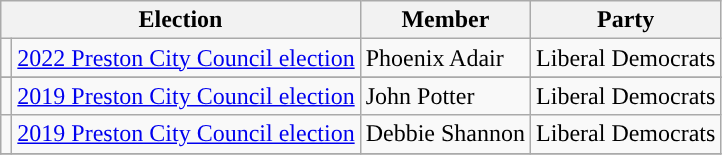<table class="wikitable">
<tr>
<th colspan="2">Election</th>
<th>Member</th>
<th>Party</th>
</tr>
<tr>
<td style="background-color: "></td>
<td><a href='#'>2022 Preston City Council election</a></td>
<td>Phoenix Adair</td>
<td>Liberal Democrats</td>
</tr>
<tr>
</tr>
<tr>
<td style="background-color: "></td>
<td><a href='#'>2019 Preston City Council election</a></td>
<td>John Potter</td>
<td>Liberal Democrats</td>
</tr>
<tr>
<td style="background-color: "></td>
<td><a href='#'>2019 Preston City Council election</a></td>
<td>Debbie Shannon</td>
<td>Liberal Democrats</td>
</tr>
<tr>
</tr>
</table>
